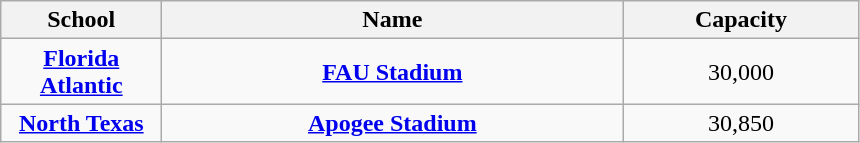<table class="wikitable" style="text-align:center;">
<tr>
<th style="width:100px">School</th>
<th style="width:300px">Name</th>
<th style="width:150px">Capacity</th>
</tr>
<tr>
<td><strong><a href='#'>Florida Atlantic</a></strong></td>
<td><strong><a href='#'>FAU Stadium</a></strong></td>
<td>30,000</td>
</tr>
<tr>
<td><strong><a href='#'>North Texas</a></strong></td>
<td><strong><a href='#'>Apogee Stadium</a></strong></td>
<td>30,850</td>
</tr>
</table>
